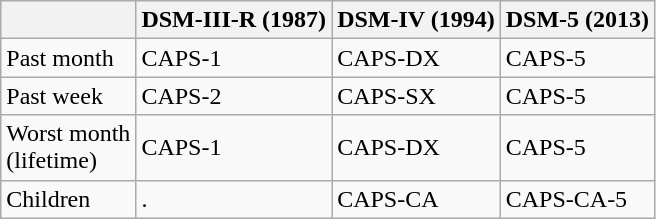<table class="wikitable">
<tr>
<th></th>
<th>DSM-III-R (1987)</th>
<th>DSM-IV (1994)</th>
<th>DSM-5 (2013)</th>
</tr>
<tr>
<td>Past month</td>
<td>CAPS-1</td>
<td>CAPS-DX</td>
<td>CAPS-5</td>
</tr>
<tr>
<td>Past week</td>
<td>CAPS-2</td>
<td>CAPS-SX</td>
<td>CAPS-5</td>
</tr>
<tr>
<td>Worst month<br>(lifetime)</td>
<td>CAPS-1</td>
<td>CAPS-DX</td>
<td>CAPS-5</td>
</tr>
<tr>
<td>Children</td>
<td>.</td>
<td>CAPS-CA</td>
<td>CAPS-CA-5</td>
</tr>
</table>
